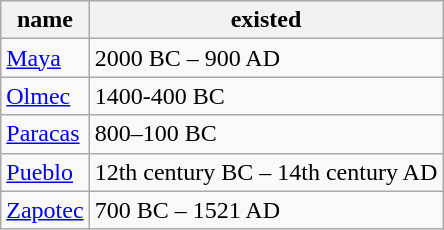<table class=wikitable border="1">
<tr>
<th>name</th>
<th>existed</th>
</tr>
<tr>
<td><a href='#'>Maya</a></td>
<td>2000 BC – 900 AD</td>
</tr>
<tr>
<td><a href='#'>Olmec</a></td>
<td>1400-400 BC</td>
</tr>
<tr>
<td><a href='#'>Paracas</a></td>
<td>800–100 BC</td>
</tr>
<tr>
<td><a href='#'>Pueblo</a></td>
<td>12th century BC – 14th century AD</td>
</tr>
<tr>
<td><a href='#'>Zapotec</a></td>
<td>700 BC – 1521 AD</td>
</tr>
</table>
